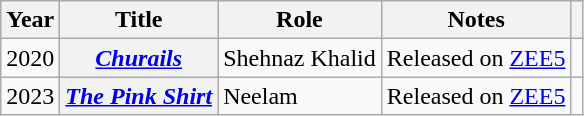<table class="wikitable plainrowheaders">
<tr style="text-align:center;">
<th scope="col">Year</th>
<th scope="col">Title</th>
<th scope="col">Role</th>
<th scope="col">Notes</th>
<th></th>
</tr>
<tr>
<td>2020</td>
<th scope="row"><em><a href='#'>Churails</a></em></th>
<td>Shehnaz Khalid</td>
<td>Released on <a href='#'>ZEE5</a></td>
<td></td>
</tr>
<tr>
<td>2023</td>
<th scope="row"><em><a href='#'>The Pink Shirt</a></em></th>
<td>Neelam</td>
<td>Released on <a href='#'>ZEE5</a></td>
<td></td>
</tr>
</table>
